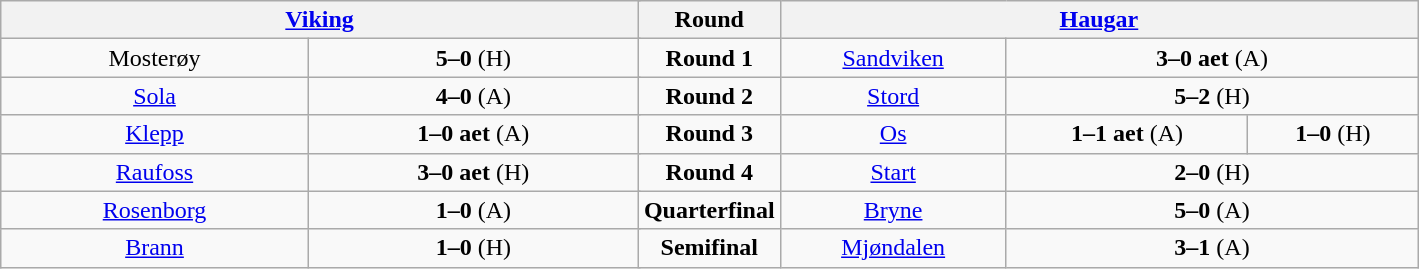<table border=1 class=wikitable style="text-align:center">
<tr valign=top>
<th width=45% colspan=3><a href='#'>Viking</a></th>
<th width=10%>Round</th>
<th width=45% colspan=3><a href='#'>Haugar</a></th>
</tr>
<tr valign=top>
<td>Mosterøy</td>
<td colspan=2><strong>5–0</strong> (H)</td>
<td><strong>Round 1</strong></td>
<td><a href='#'>Sandviken</a></td>
<td colspan=2><strong>3–0 aet</strong> (A)</td>
</tr>
<tr valign=top>
<td><a href='#'>Sola</a></td>
<td colspan=2><strong>4–0</strong> (A)</td>
<td><strong>Round 2</strong></td>
<td><a href='#'>Stord</a></td>
<td colspan=2><strong>5–2</strong> (H)</td>
</tr>
<tr valign=top>
<td><a href='#'>Klepp</a></td>
<td colspan=2><strong>1–0 aet</strong> (A)</td>
<td><strong>Round 3</strong></td>
<td><a href='#'>Os</a></td>
<td><strong>1–1 aet</strong> (A)</td>
<td><strong>1–0</strong> (H)</td>
</tr>
<tr valign=top>
<td><a href='#'>Raufoss</a></td>
<td colspan=2><strong>3–0 aet</strong> (H)</td>
<td><strong>Round 4</strong></td>
<td><a href='#'>Start</a></td>
<td colspan=2><strong>2–0</strong> (H)</td>
</tr>
<tr valign=top>
<td><a href='#'>Rosenborg</a></td>
<td colspan=2><strong>1–0</strong> (A)</td>
<td><strong>Quarterfinal</strong></td>
<td><a href='#'>Bryne</a></td>
<td colspan=2><strong>5–0</strong> (A)</td>
</tr>
<tr valign=top>
<td><a href='#'>Brann</a></td>
<td colspan=2><strong>1–0</strong> (H)</td>
<td><strong>Semifinal</strong></td>
<td><a href='#'>Mjøndalen</a></td>
<td colspan=2><strong>3–1</strong> (A)</td>
</tr>
</table>
